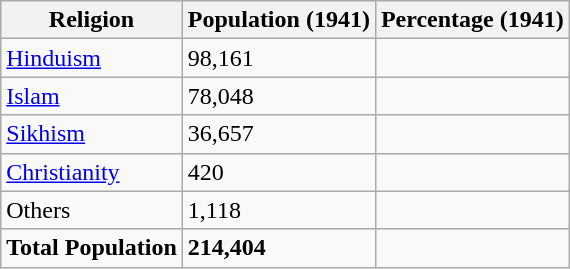<table class="wikitable sortable">
<tr>
<th>Religion</th>
<th>Population (1941)</th>
<th>Percentage (1941)</th>
</tr>
<tr>
<td><a href='#'>Hinduism</a> </td>
<td>98,161</td>
<td></td>
</tr>
<tr>
<td><a href='#'>Islam</a> </td>
<td>78,048</td>
<td></td>
</tr>
<tr>
<td><a href='#'>Sikhism</a> </td>
<td>36,657</td>
<td></td>
</tr>
<tr>
<td><a href='#'>Christianity</a> </td>
<td>420</td>
<td></td>
</tr>
<tr>
<td>Others</td>
<td>1,118</td>
<td></td>
</tr>
<tr>
<td><strong>Total Population</strong></td>
<td><strong>214,404</strong></td>
<td><strong></strong></td>
</tr>
</table>
